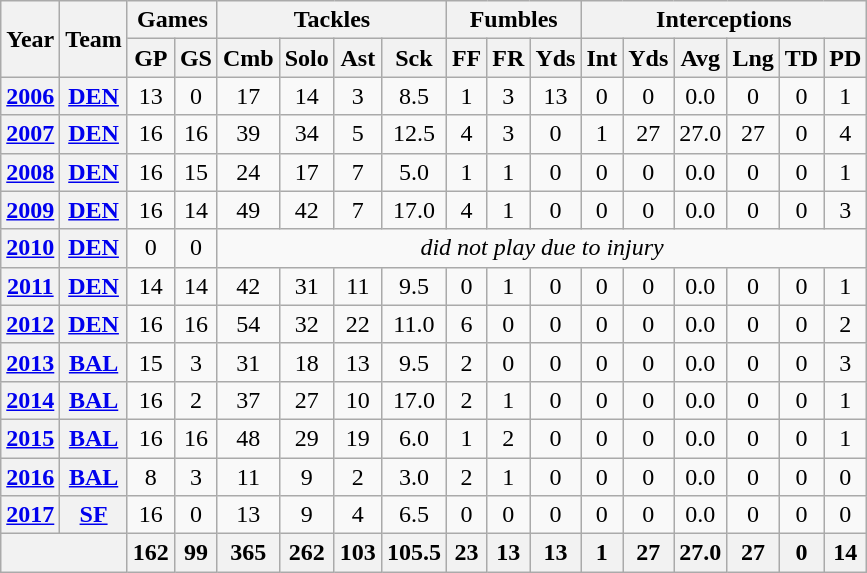<table class="wikitable" style="text-align: center;">
<tr>
<th rowspan="2">Year</th>
<th rowspan="2">Team</th>
<th colspan="2">Games</th>
<th colspan="4">Tackles</th>
<th colspan="3">Fumbles</th>
<th colspan="6">Interceptions</th>
</tr>
<tr>
<th>GP</th>
<th>GS</th>
<th>Cmb</th>
<th>Solo</th>
<th>Ast</th>
<th>Sck</th>
<th>FF</th>
<th>FR</th>
<th>Yds</th>
<th>Int</th>
<th>Yds</th>
<th>Avg</th>
<th>Lng</th>
<th>TD</th>
<th>PD</th>
</tr>
<tr>
<th><a href='#'>2006</a></th>
<th><a href='#'>DEN</a></th>
<td>13</td>
<td>0</td>
<td>17</td>
<td>14</td>
<td>3</td>
<td>8.5</td>
<td>1</td>
<td>3</td>
<td>13</td>
<td>0</td>
<td>0</td>
<td>0.0</td>
<td>0</td>
<td>0</td>
<td>1</td>
</tr>
<tr>
<th><a href='#'>2007</a></th>
<th><a href='#'>DEN</a></th>
<td>16</td>
<td>16</td>
<td>39</td>
<td>34</td>
<td>5</td>
<td>12.5</td>
<td>4</td>
<td>3</td>
<td>0</td>
<td>1</td>
<td>27</td>
<td>27.0</td>
<td>27</td>
<td>0</td>
<td>4</td>
</tr>
<tr>
<th><a href='#'>2008</a></th>
<th><a href='#'>DEN</a></th>
<td>16</td>
<td>15</td>
<td>24</td>
<td>17</td>
<td>7</td>
<td>5.0</td>
<td>1</td>
<td>1</td>
<td>0</td>
<td>0</td>
<td>0</td>
<td>0.0</td>
<td>0</td>
<td>0</td>
<td>1</td>
</tr>
<tr>
<th><a href='#'>2009</a></th>
<th><a href='#'>DEN</a></th>
<td>16</td>
<td>14</td>
<td>49</td>
<td>42</td>
<td>7</td>
<td>17.0</td>
<td>4</td>
<td>1</td>
<td>0</td>
<td>0</td>
<td>0</td>
<td>0.0</td>
<td>0</td>
<td>0</td>
<td>3</td>
</tr>
<tr>
<th><a href='#'>2010</a></th>
<th><a href='#'>DEN</a></th>
<td>0</td>
<td>0</td>
<td colspan="13"><em>did not play due to injury</em></td>
</tr>
<tr>
<th><a href='#'>2011</a></th>
<th><a href='#'>DEN</a></th>
<td>14</td>
<td>14</td>
<td>42</td>
<td>31</td>
<td>11</td>
<td>9.5</td>
<td>0</td>
<td>1</td>
<td>0</td>
<td>0</td>
<td>0</td>
<td>0.0</td>
<td>0</td>
<td>0</td>
<td>1</td>
</tr>
<tr>
<th><a href='#'>2012</a></th>
<th><a href='#'>DEN</a></th>
<td>16</td>
<td>16</td>
<td>54</td>
<td>32</td>
<td>22</td>
<td>11.0</td>
<td>6</td>
<td>0</td>
<td>0</td>
<td>0</td>
<td>0</td>
<td>0.0</td>
<td>0</td>
<td>0</td>
<td>2</td>
</tr>
<tr>
<th><a href='#'>2013</a></th>
<th><a href='#'>BAL</a></th>
<td>15</td>
<td>3</td>
<td>31</td>
<td>18</td>
<td>13</td>
<td>9.5</td>
<td>2</td>
<td>0</td>
<td>0</td>
<td>0</td>
<td>0</td>
<td>0.0</td>
<td>0</td>
<td>0</td>
<td>3</td>
</tr>
<tr>
<th><a href='#'>2014</a></th>
<th><a href='#'>BAL</a></th>
<td>16</td>
<td>2</td>
<td>37</td>
<td>27</td>
<td>10</td>
<td>17.0</td>
<td>2</td>
<td>1</td>
<td>0</td>
<td>0</td>
<td>0</td>
<td>0.0</td>
<td>0</td>
<td>0</td>
<td>1</td>
</tr>
<tr>
<th><a href='#'>2015</a></th>
<th><a href='#'>BAL</a></th>
<td>16</td>
<td>16</td>
<td>48</td>
<td>29</td>
<td>19</td>
<td>6.0</td>
<td>1</td>
<td>2</td>
<td>0</td>
<td>0</td>
<td>0</td>
<td>0.0</td>
<td>0</td>
<td>0</td>
<td>1</td>
</tr>
<tr>
<th><a href='#'>2016</a></th>
<th><a href='#'>BAL</a></th>
<td>8</td>
<td>3</td>
<td>11</td>
<td>9</td>
<td>2</td>
<td>3.0</td>
<td>2</td>
<td>1</td>
<td>0</td>
<td>0</td>
<td>0</td>
<td>0.0</td>
<td>0</td>
<td>0</td>
<td>0</td>
</tr>
<tr>
<th><a href='#'>2017</a></th>
<th><a href='#'>SF</a></th>
<td>16</td>
<td>0</td>
<td>13</td>
<td>9</td>
<td>4</td>
<td>6.5</td>
<td>0</td>
<td>0</td>
<td>0</td>
<td>0</td>
<td>0</td>
<td>0.0</td>
<td>0</td>
<td>0</td>
<td>0</td>
</tr>
<tr>
<th colspan="2"></th>
<th>162</th>
<th>99</th>
<th>365</th>
<th>262</th>
<th>103</th>
<th>105.5</th>
<th>23</th>
<th>13</th>
<th>13</th>
<th>1</th>
<th>27</th>
<th>27.0</th>
<th>27</th>
<th>0</th>
<th>14</th>
</tr>
</table>
